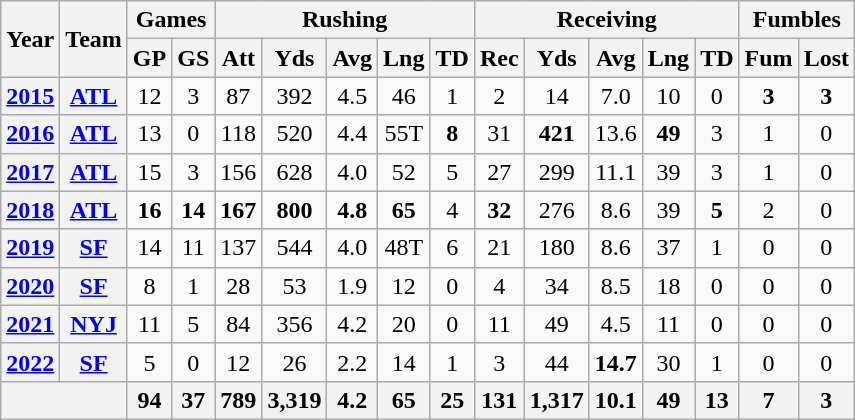<table class="wikitable" style="text-align:center;">
<tr>
<th rowspan="2">Year</th>
<th rowspan="2">Team</th>
<th colspan="2">Games</th>
<th colspan="5">Rushing</th>
<th colspan="5">Receiving</th>
<th colspan="2">Fumbles</th>
</tr>
<tr>
<th>GP</th>
<th>GS</th>
<th>Att</th>
<th>Yds</th>
<th>Avg</th>
<th>Lng</th>
<th>TD</th>
<th>Rec</th>
<th>Yds</th>
<th>Avg</th>
<th>Lng</th>
<th>TD</th>
<th>Fum</th>
<th>Lost</th>
</tr>
<tr>
<th><a href='#'>2015</a></th>
<th><a href='#'>ATL</a></th>
<td>12</td>
<td>3</td>
<td>87</td>
<td>392</td>
<td>4.5</td>
<td>46</td>
<td>1</td>
<td>2</td>
<td>14</td>
<td>7.0</td>
<td>10</td>
<td>0</td>
<td><strong>3</strong></td>
<td><strong>3</strong></td>
</tr>
<tr>
<th><a href='#'>2016</a></th>
<th><a href='#'>ATL</a></th>
<td>13</td>
<td>0</td>
<td>118</td>
<td>520</td>
<td>4.4</td>
<td>55T</td>
<td><strong>8</strong></td>
<td>31</td>
<td><strong>421</strong></td>
<td>13.6</td>
<td><strong>49</strong></td>
<td>3</td>
<td>1</td>
<td>0</td>
</tr>
<tr>
<th><a href='#'>2017</a></th>
<th><a href='#'>ATL</a></th>
<td>15</td>
<td>3</td>
<td>156</td>
<td>628</td>
<td>4.0</td>
<td>52</td>
<td>5</td>
<td>27</td>
<td>299</td>
<td>11.1</td>
<td>39</td>
<td>3</td>
<td>1</td>
<td>0</td>
</tr>
<tr>
<th><a href='#'>2018</a></th>
<th><a href='#'>ATL</a></th>
<td><strong>16</strong></td>
<td><strong>14</strong></td>
<td><strong>167</strong></td>
<td><strong>800</strong></td>
<td><strong>4.8</strong></td>
<td><strong>65</strong></td>
<td>4</td>
<td><strong>32</strong></td>
<td>276</td>
<td>8.6</td>
<td>39</td>
<td><strong>5</strong></td>
<td>2</td>
<td>0</td>
</tr>
<tr>
<th><a href='#'>2019</a></th>
<th><a href='#'>SF</a></th>
<td>14</td>
<td>11</td>
<td>137</td>
<td>544</td>
<td>4.0</td>
<td>48T</td>
<td>6</td>
<td>21</td>
<td>180</td>
<td>8.6</td>
<td>37</td>
<td>1</td>
<td>0</td>
<td>0</td>
</tr>
<tr>
<th><a href='#'>2020</a></th>
<th><a href='#'>SF</a></th>
<td>8</td>
<td>1</td>
<td>28</td>
<td>53</td>
<td>1.9</td>
<td>12</td>
<td>0</td>
<td>4</td>
<td>34</td>
<td>8.5</td>
<td>18</td>
<td>0</td>
<td>0</td>
<td>0</td>
</tr>
<tr>
<th><a href='#'>2021</a></th>
<th><a href='#'>NYJ</a></th>
<td>11</td>
<td>5</td>
<td>84</td>
<td>356</td>
<td>4.2</td>
<td>20</td>
<td>0</td>
<td>11</td>
<td>49</td>
<td>4.5</td>
<td>11</td>
<td>0</td>
<td>0</td>
<td>0</td>
</tr>
<tr>
<th><a href='#'>2022</a></th>
<th><a href='#'>SF</a></th>
<td>5</td>
<td>0</td>
<td>12</td>
<td>26</td>
<td>2.2</td>
<td>14</td>
<td>1</td>
<td>3</td>
<td>44</td>
<td><strong>14.7</strong></td>
<td>30</td>
<td>1</td>
<td>0</td>
<td>0</td>
</tr>
<tr>
<th colspan="2"></th>
<th>94</th>
<th>37</th>
<th>789</th>
<th>3,319</th>
<th>4.2</th>
<th>65</th>
<th>25</th>
<th>131</th>
<th>1,317</th>
<th>10.1</th>
<th>49</th>
<th>13</th>
<th>7</th>
<th>3</th>
</tr>
</table>
